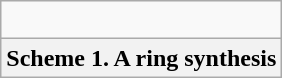<table class="wikitable">
<tr align="center">
<td><br></td>
</tr>
<tr align="center">
<th>Scheme 1. A ring synthesis</th>
</tr>
</table>
